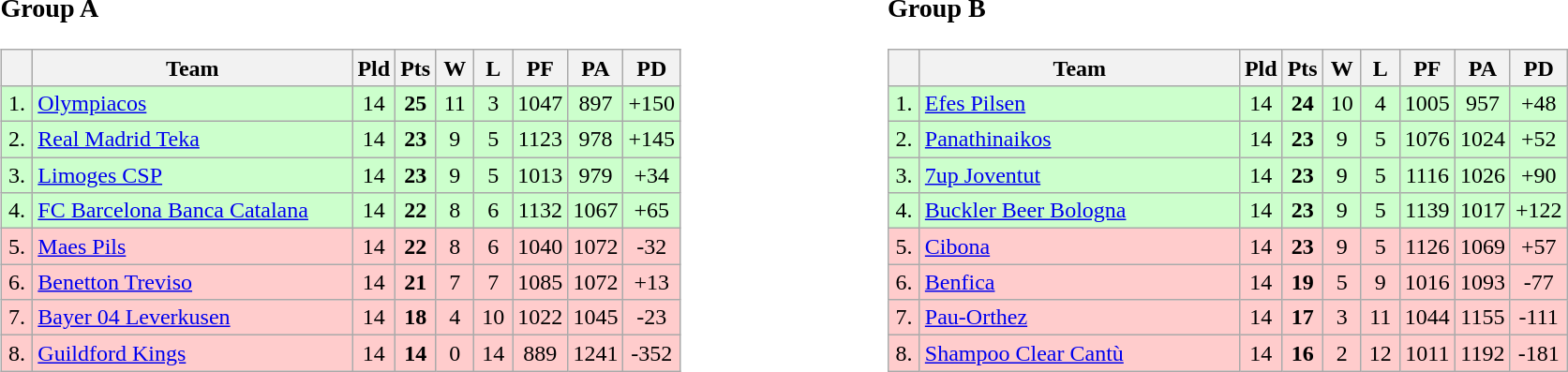<table>
<tr>
<td style="vertical-align:top; width:33%;"><br><h3>Group A</h3><table class="wikitable" style="text-align:center">
<tr>
<th width=15></th>
<th width=220>Team</th>
<th width=20>Pld</th>
<th width=20>Pts</th>
<th width=20>W</th>
<th width=20>L</th>
<th width=20>PF</th>
<th width=20>PA</th>
<th width=20>PD</th>
</tr>
<tr style="background: #ccffcc;">
<td>1.</td>
<td align=left> <a href='#'>Olympiacos</a></td>
<td>14</td>
<td><strong>25</strong></td>
<td>11</td>
<td>3</td>
<td>1047</td>
<td>897</td>
<td>+150</td>
</tr>
<tr style="background: #ccffcc;">
<td>2.</td>
<td align=left> <a href='#'>Real Madrid Teka</a></td>
<td>14</td>
<td><strong>23</strong></td>
<td>9</td>
<td>5</td>
<td>1123</td>
<td>978</td>
<td>+145</td>
</tr>
<tr style="background: #ccffcc;">
<td>3.</td>
<td align=left> <a href='#'>Limoges CSP</a></td>
<td>14</td>
<td><strong>23</strong></td>
<td>9</td>
<td>5</td>
<td>1013</td>
<td>979</td>
<td>+34</td>
</tr>
<tr style="background: #ccffcc;">
<td>4.</td>
<td align=left> <a href='#'>FC Barcelona Banca Catalana</a></td>
<td>14</td>
<td><strong>22</strong></td>
<td>8</td>
<td>6</td>
<td>1132</td>
<td>1067</td>
<td>+65</td>
</tr>
<tr style="background: #ffcccc;">
<td>5.</td>
<td align=left> <a href='#'>Maes Pils</a></td>
<td>14</td>
<td><strong>22</strong></td>
<td>8</td>
<td>6</td>
<td>1040</td>
<td>1072</td>
<td>-32</td>
</tr>
<tr style="background: #ffcccc;">
<td>6.</td>
<td align=left> <a href='#'>Benetton Treviso</a></td>
<td>14</td>
<td><strong>21</strong></td>
<td>7</td>
<td>7</td>
<td>1085</td>
<td>1072</td>
<td>+13</td>
</tr>
<tr style="background: #ffcccc;">
<td>7.</td>
<td align=left> <a href='#'>Bayer 04 Leverkusen</a></td>
<td>14</td>
<td><strong>18</strong></td>
<td>4</td>
<td>10</td>
<td>1022</td>
<td>1045</td>
<td>-23</td>
</tr>
<tr style="background: #ffcccc;">
<td>8.</td>
<td align=left> <a href='#'>Guildford Kings</a></td>
<td>14</td>
<td><strong>14</strong></td>
<td>0</td>
<td>14</td>
<td>889</td>
<td>1241</td>
<td>-352</td>
</tr>
</table>
</td>
<td style="vertical-align:top; width:33%;"><br><h3>Group B</h3><table class="wikitable" style="text-align:center">
<tr>
<th width=15></th>
<th width=220>Team</th>
<th width=20>Pld</th>
<th width=20>Pts</th>
<th width=20>W</th>
<th width=20>L</th>
<th width=20>PF</th>
<th width=20>PA</th>
<th width=20>PD</th>
</tr>
<tr style="background: #ccffcc;">
<td>1.</td>
<td align=left> <a href='#'>Efes Pilsen</a></td>
<td>14</td>
<td><strong>24</strong></td>
<td>10</td>
<td>4</td>
<td>1005</td>
<td>957</td>
<td>+48</td>
</tr>
<tr style="background: #ccffcc;">
<td>2.</td>
<td align=left> <a href='#'>Panathinaikos</a></td>
<td>14</td>
<td><strong>23</strong></td>
<td>9</td>
<td>5</td>
<td>1076</td>
<td>1024</td>
<td>+52</td>
</tr>
<tr style="background: #ccffcc;">
<td>3.</td>
<td align=left> <a href='#'>7up Joventut</a></td>
<td>14</td>
<td><strong>23</strong></td>
<td>9</td>
<td>5</td>
<td>1116</td>
<td>1026</td>
<td>+90</td>
</tr>
<tr style="background: #ccffcc;">
<td>4.</td>
<td align=left> <a href='#'>Buckler Beer Bologna</a></td>
<td>14</td>
<td><strong>23</strong></td>
<td>9</td>
<td>5</td>
<td>1139</td>
<td>1017</td>
<td>+122</td>
</tr>
<tr style="background: #ffcccc;">
<td>5.</td>
<td align=left> <a href='#'>Cibona</a></td>
<td>14</td>
<td><strong>23</strong></td>
<td>9</td>
<td>5</td>
<td>1126</td>
<td>1069</td>
<td>+57</td>
</tr>
<tr style="background: #ffcccc;">
<td>6.</td>
<td align=left> <a href='#'>Benfica</a></td>
<td>14</td>
<td><strong>19</strong></td>
<td>5</td>
<td>9</td>
<td>1016</td>
<td>1093</td>
<td>-77</td>
</tr>
<tr style="background: #ffcccc;">
<td>7.</td>
<td align=left> <a href='#'>Pau-Orthez</a></td>
<td>14</td>
<td><strong>17</strong></td>
<td>3</td>
<td>11</td>
<td>1044</td>
<td>1155</td>
<td>-111</td>
</tr>
<tr style="background: #ffcccc;">
<td>8.</td>
<td align=left> <a href='#'>Shampoo Clear Cantù</a></td>
<td>14</td>
<td><strong>16</strong></td>
<td>2</td>
<td>12</td>
<td>1011</td>
<td>1192</td>
<td>-181</td>
</tr>
</table>
</td>
</tr>
</table>
